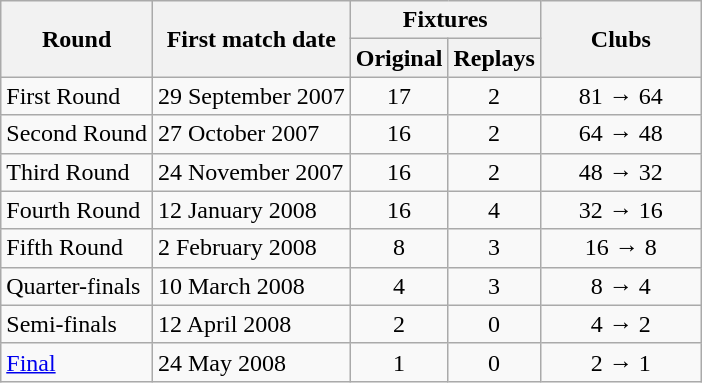<table class="wikitable" style="text-align: center">
<tr>
<th rowspan=2>Round</th>
<th rowspan=2>First match date</th>
<th colspan=2>Fixtures</th>
<th rowspan=2 width=100>Clubs</th>
</tr>
<tr>
<th>Original</th>
<th>Replays</th>
</tr>
<tr>
<td align=left>First Round</td>
<td align=left>29 September 2007</td>
<td>17</td>
<td>2</td>
<td>81 → 64</td>
</tr>
<tr>
<td align=left>Second Round</td>
<td align=left>27 October 2007</td>
<td>16</td>
<td>2</td>
<td>64 → 48</td>
</tr>
<tr>
<td align=left>Third Round</td>
<td align=left>24 November 2007</td>
<td>16</td>
<td>2</td>
<td>48 → 32</td>
</tr>
<tr>
<td align=left>Fourth Round</td>
<td align=left>12 January 2008</td>
<td>16</td>
<td>4</td>
<td>32 → 16</td>
</tr>
<tr>
<td align=left>Fifth Round</td>
<td align=left>2 February 2008</td>
<td>8</td>
<td>3</td>
<td>16 → 8</td>
</tr>
<tr>
<td align=left>Quarter-finals</td>
<td align=left>10 March 2008</td>
<td>4</td>
<td>3</td>
<td>8 → 4</td>
</tr>
<tr>
<td align=left>Semi-finals</td>
<td align=left>12 April 2008</td>
<td>2</td>
<td>0</td>
<td>4 → 2</td>
</tr>
<tr>
<td align=left><a href='#'>Final</a></td>
<td align=left>24 May 2008</td>
<td>1</td>
<td>0</td>
<td>2 → 1</td>
</tr>
</table>
